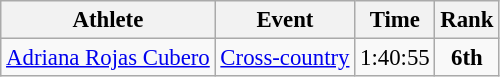<table class=wikitable style="font-size:95%">
<tr>
<th>Athlete</th>
<th>Event</th>
<th>Time</th>
<th>Rank</th>
</tr>
<tr>
<td><a href='#'>Adriana Rojas Cubero</a></td>
<td align=center><a href='#'>Cross-country</a></td>
<td align=center>1:40:55</td>
<td align=center><strong>6th</strong></td>
</tr>
</table>
